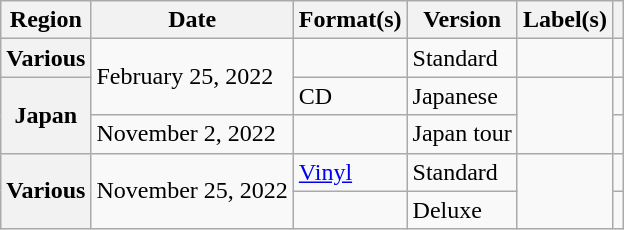<table class="wikitable plainrowheaders">
<tr>
<th scope="col">Region</th>
<th scope="col">Date</th>
<th scope="col">Format(s)</th>
<th scope="col">Version</th>
<th scope="col">Label(s)</th>
<th scope="col"></th>
</tr>
<tr>
<th scope="row">Various</th>
<td rowspan="2">February 25, 2022</td>
<td></td>
<td>Standard</td>
<td></td>
<td style="text-align:center;"></td>
</tr>
<tr>
<th rowspan="2" scope="row">Japan</th>
<td>CD</td>
<td>Japanese</td>
<td rowspan="2"></td>
<td style="text-align:center;"></td>
</tr>
<tr>
<td>November 2, 2022</td>
<td></td>
<td>Japan tour</td>
<td style="text-align:center;"></td>
</tr>
<tr>
<th rowspan="2" scope="row">Various</th>
<td rowspan="2">November 25, 2022</td>
<td><a href='#'>Vinyl</a></td>
<td>Standard</td>
<td rowspan="2"></td>
<td style="text-align:center;"></td>
</tr>
<tr>
<td></td>
<td>Deluxe</td>
<td style="text-align:center;"></td>
</tr>
</table>
